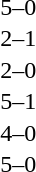<table cellspacing=1 width=70%>
<tr>
<th width=25%></th>
<th width=30%></th>
<th width=15%></th>
<th width=30%></th>
</tr>
<tr>
<td></td>
<td align=right></td>
<td align=center>5–0</td>
<td></td>
</tr>
<tr>
<td></td>
<td align=right></td>
<td align=center>2–1</td>
<td></td>
</tr>
<tr>
<td></td>
<td align=right></td>
<td align=center>2–0</td>
<td></td>
</tr>
<tr>
<td></td>
<td align=right></td>
<td align=center>5–1</td>
<td></td>
</tr>
<tr>
<td></td>
<td align=right></td>
<td align=center>4–0</td>
<td></td>
</tr>
<tr>
<td></td>
<td align=right></td>
<td align=center>5–0</td>
<td></td>
</tr>
</table>
